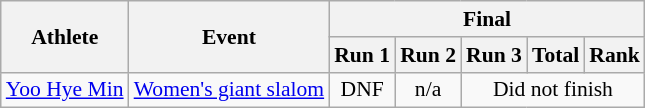<table class="wikitable" style="font-size:90%; text-align:center;">
<tr>
<th rowspan="2">Athlete</th>
<th rowspan="2">Event</th>
<th colspan="5">Final</th>
</tr>
<tr>
<th>Run 1</th>
<th>Run 2</th>
<th>Run 3</th>
<th>Total</th>
<th>Rank</th>
</tr>
<tr>
<td align=left><a href='#'>Yoo Hye Min</a></td>
<td><a href='#'>Women's giant slalom</a></td>
<td>DNF</td>
<td>n/a</td>
<td colspan=4>Did not finish</td>
</tr>
</table>
